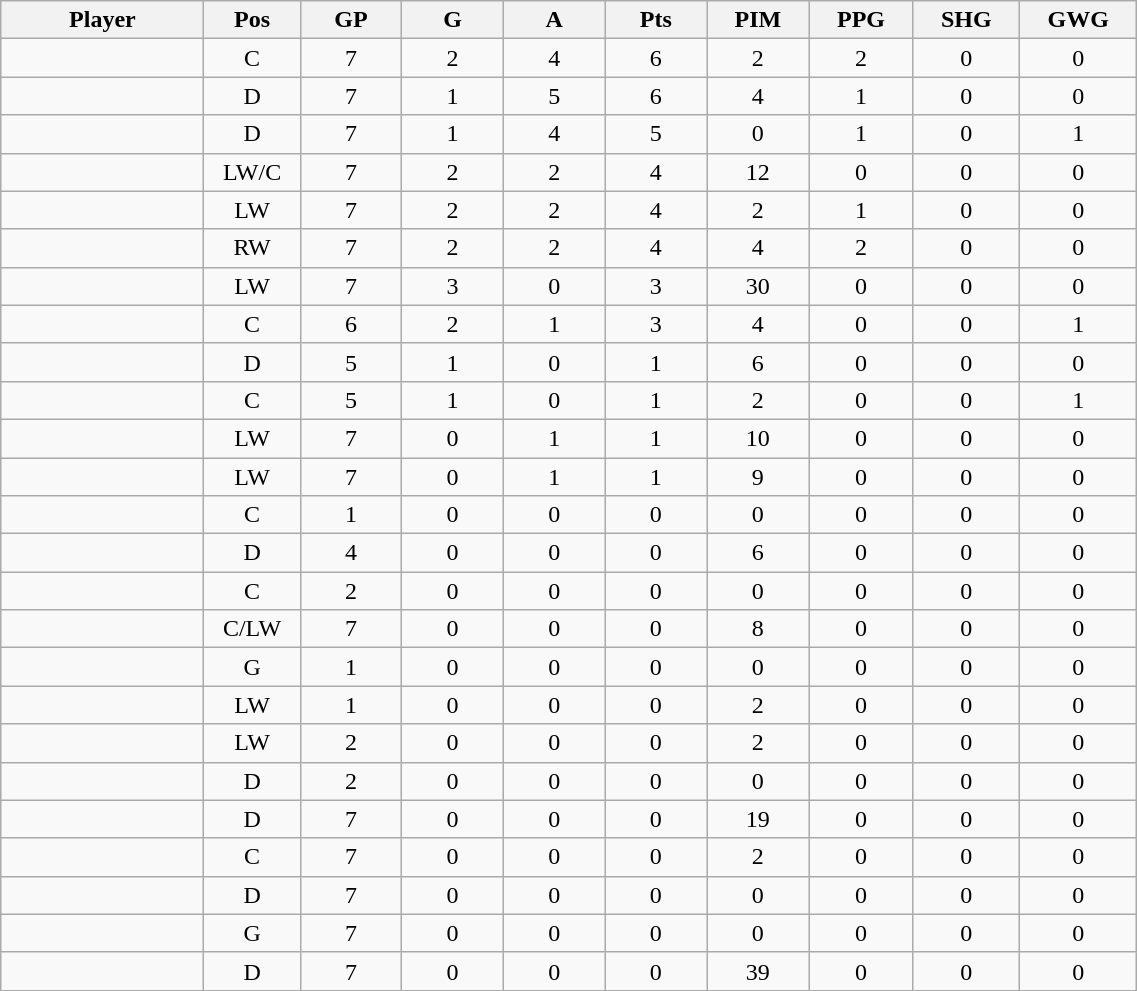<table class="wikitable sortable" width="60%">
<tr ALIGN="center">
<th bgcolor="#DDDDFF" width="10%">Player</th>
<th bgcolor="#DDDDFF" width="3%" title="Position">Pos</th>
<th bgcolor="#DDDDFF" width="5%" title="Games played">GP</th>
<th bgcolor="#DDDDFF" width="5%" title="Goals">G</th>
<th bgcolor="#DDDDFF" width="5%" title="Assists">A</th>
<th bgcolor="#DDDDFF" width="5%" title="Points">Pts</th>
<th bgcolor="#DDDDFF" width="5%" title="Penalties in Minutes">PIM</th>
<th bgcolor="#DDDDFF" width="5%" title="Power Play Goals">PPG</th>
<th bgcolor="#DDDDFF" width="5%" title="Short-handed Goals">SHG</th>
<th bgcolor="#DDDDFF" width="5%" title="Game-winning Goals">GWG</th>
</tr>
<tr align="center">
<td align="right"></td>
<td>C</td>
<td>7</td>
<td>2</td>
<td>4</td>
<td>6</td>
<td>2</td>
<td>2</td>
<td>0</td>
<td>0</td>
</tr>
<tr align="center">
<td align="right"></td>
<td>D</td>
<td>7</td>
<td>1</td>
<td>5</td>
<td>6</td>
<td>4</td>
<td>1</td>
<td>0</td>
<td>0</td>
</tr>
<tr align="center">
<td align="right"></td>
<td>D</td>
<td>7</td>
<td>1</td>
<td>4</td>
<td>5</td>
<td>0</td>
<td>1</td>
<td>0</td>
<td>1</td>
</tr>
<tr align="center">
<td align="right"></td>
<td>LW/C</td>
<td>7</td>
<td>2</td>
<td>2</td>
<td>4</td>
<td>12</td>
<td>0</td>
<td>0</td>
<td>0</td>
</tr>
<tr align="center">
<td align="right"></td>
<td>LW</td>
<td>7</td>
<td>2</td>
<td>2</td>
<td>4</td>
<td>2</td>
<td>1</td>
<td>0</td>
<td>0</td>
</tr>
<tr align="center">
<td align="right"></td>
<td>RW</td>
<td>7</td>
<td>2</td>
<td>2</td>
<td>4</td>
<td>4</td>
<td>2</td>
<td>0</td>
<td>0</td>
</tr>
<tr align="center">
<td align="right"></td>
<td>LW</td>
<td>7</td>
<td>3</td>
<td>0</td>
<td>3</td>
<td>30</td>
<td>0</td>
<td>0</td>
<td>0</td>
</tr>
<tr align="center">
<td align="right"></td>
<td>C</td>
<td>6</td>
<td>2</td>
<td>1</td>
<td>3</td>
<td>4</td>
<td>0</td>
<td>0</td>
<td>1</td>
</tr>
<tr align="center">
<td align="right"></td>
<td>D</td>
<td>5</td>
<td>1</td>
<td>0</td>
<td>1</td>
<td>6</td>
<td>0</td>
<td>0</td>
<td>0</td>
</tr>
<tr align="center">
<td align="right"></td>
<td>C</td>
<td>5</td>
<td>1</td>
<td>0</td>
<td>1</td>
<td>2</td>
<td>0</td>
<td>0</td>
<td>1</td>
</tr>
<tr align="center">
<td align="right"></td>
<td>LW</td>
<td>7</td>
<td>0</td>
<td>1</td>
<td>1</td>
<td>10</td>
<td>0</td>
<td>0</td>
<td>0</td>
</tr>
<tr align="center">
<td align="right"></td>
<td>LW</td>
<td>7</td>
<td>0</td>
<td>1</td>
<td>1</td>
<td>9</td>
<td>0</td>
<td>0</td>
<td>0</td>
</tr>
<tr align="center">
<td align="right"></td>
<td>C</td>
<td>1</td>
<td>0</td>
<td>0</td>
<td>0</td>
<td>0</td>
<td>0</td>
<td>0</td>
<td>0</td>
</tr>
<tr align="center">
<td align="right"></td>
<td>D</td>
<td>4</td>
<td>0</td>
<td>0</td>
<td>0</td>
<td>6</td>
<td>0</td>
<td>0</td>
<td>0</td>
</tr>
<tr align="center">
<td align="right"></td>
<td>C</td>
<td>2</td>
<td>0</td>
<td>0</td>
<td>0</td>
<td>0</td>
<td>0</td>
<td>0</td>
<td>0</td>
</tr>
<tr align="center">
<td align="right"></td>
<td>C/LW</td>
<td>7</td>
<td>0</td>
<td>0</td>
<td>0</td>
<td>8</td>
<td>0</td>
<td>0</td>
<td>0</td>
</tr>
<tr align="center">
<td align="right"></td>
<td>G</td>
<td>1</td>
<td>0</td>
<td>0</td>
<td>0</td>
<td>0</td>
<td>0</td>
<td>0</td>
<td>0</td>
</tr>
<tr align="center">
<td align="right"></td>
<td>LW</td>
<td>1</td>
<td>0</td>
<td>0</td>
<td>0</td>
<td>2</td>
<td>0</td>
<td>0</td>
<td>0</td>
</tr>
<tr align="center">
<td align="right"></td>
<td>LW</td>
<td>2</td>
<td>0</td>
<td>0</td>
<td>0</td>
<td>2</td>
<td>0</td>
<td>0</td>
<td>0</td>
</tr>
<tr align="center">
<td align="right"></td>
<td>D</td>
<td>2</td>
<td>0</td>
<td>0</td>
<td>0</td>
<td>0</td>
<td>0</td>
<td>0</td>
<td>0</td>
</tr>
<tr align="center">
<td align="right"></td>
<td>D</td>
<td>7</td>
<td>0</td>
<td>0</td>
<td>0</td>
<td>19</td>
<td>0</td>
<td>0</td>
<td>0</td>
</tr>
<tr align="center">
<td align="right"></td>
<td>C</td>
<td>7</td>
<td>0</td>
<td>0</td>
<td>0</td>
<td>2</td>
<td>0</td>
<td>0</td>
<td>0</td>
</tr>
<tr align="center">
<td align="right"></td>
<td>D</td>
<td>7</td>
<td>0</td>
<td>0</td>
<td>0</td>
<td>0</td>
<td>0</td>
<td>0</td>
<td>0</td>
</tr>
<tr align="center">
<td align="right"></td>
<td>G</td>
<td>7</td>
<td>0</td>
<td>0</td>
<td>0</td>
<td>0</td>
<td>0</td>
<td>0</td>
<td>0</td>
</tr>
<tr align="center">
<td align="right"></td>
<td>D</td>
<td>7</td>
<td>0</td>
<td>0</td>
<td>0</td>
<td>39</td>
<td>0</td>
<td>0</td>
<td>0</td>
</tr>
</table>
